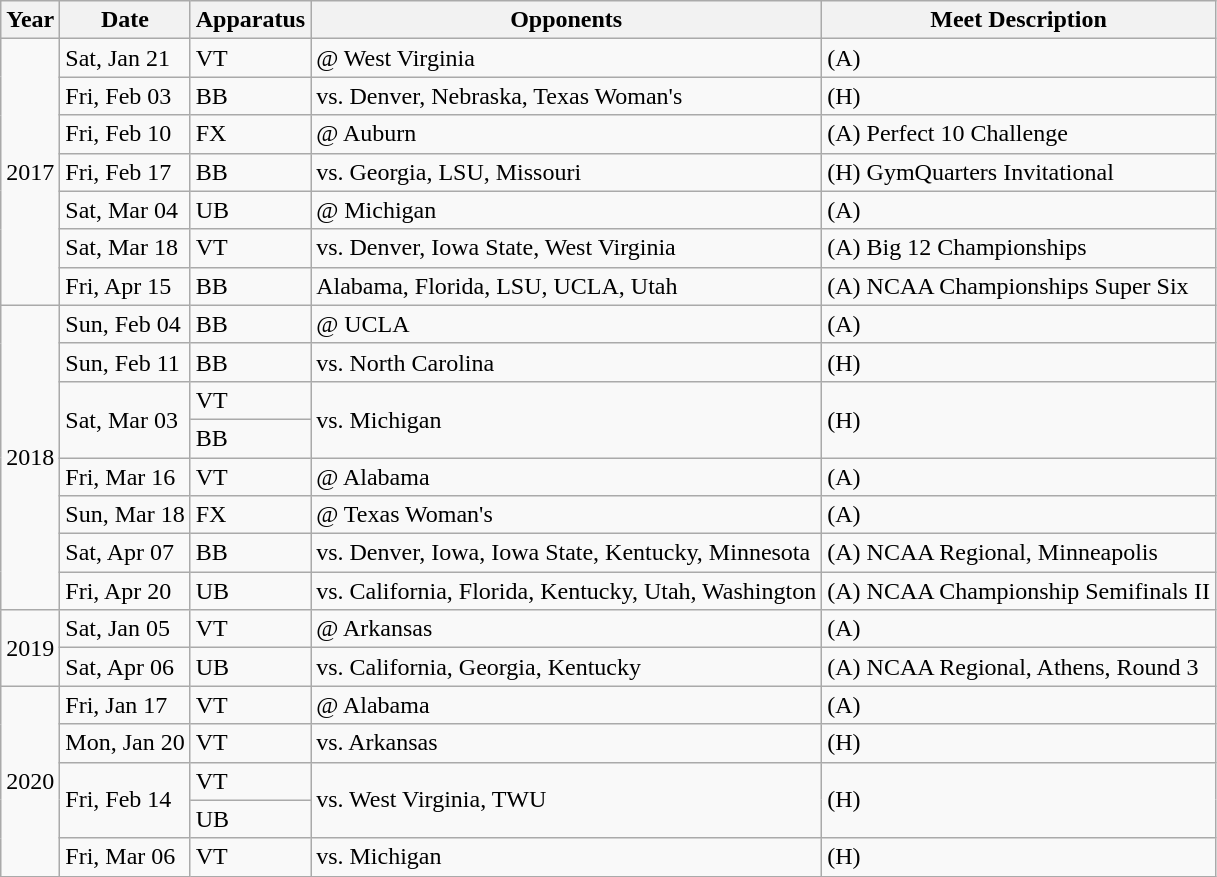<table class="wikitable">
<tr>
<th>Year</th>
<th>Date</th>
<th>Apparatus</th>
<th>Opponents</th>
<th>Meet Description</th>
</tr>
<tr>
<td rowspan="7">2017</td>
<td>Sat, Jan 21</td>
<td>VT</td>
<td>@ West Virginia</td>
<td>(A)</td>
</tr>
<tr>
<td>Fri, Feb 03</td>
<td>BB</td>
<td>vs. Denver, Nebraska, Texas Woman's</td>
<td>(H)</td>
</tr>
<tr>
<td>Fri, Feb 10</td>
<td>FX</td>
<td>@ Auburn</td>
<td>(A) Perfect 10 Challenge</td>
</tr>
<tr>
<td>Fri, Feb 17</td>
<td>BB</td>
<td>vs. Georgia, LSU, Missouri</td>
<td>(H) GymQuarters Invitational</td>
</tr>
<tr>
<td>Sat, Mar 04</td>
<td>UB</td>
<td>@ Michigan</td>
<td>(A)</td>
</tr>
<tr>
<td>Sat, Mar 18</td>
<td>VT</td>
<td>vs. Denver, Iowa State, West Virginia</td>
<td>(A) Big 12 Championships</td>
</tr>
<tr>
<td>Fri, Apr 15</td>
<td>BB</td>
<td>Alabama, Florida, LSU, UCLA, Utah</td>
<td>(A) NCAA Championships Super Six</td>
</tr>
<tr>
<td rowspan="8">2018</td>
<td>Sun, Feb 04</td>
<td>BB</td>
<td>@ UCLA</td>
<td>(A)</td>
</tr>
<tr>
<td>Sun, Feb 11</td>
<td>BB</td>
<td>vs. North Carolina</td>
<td>(H)</td>
</tr>
<tr>
<td rowspan="2">Sat, Mar 03</td>
<td>VT</td>
<td rowspan="2">vs. Michigan</td>
<td rowspan="2">(H)</td>
</tr>
<tr>
<td>BB</td>
</tr>
<tr>
<td>Fri, Mar 16</td>
<td>VT</td>
<td>@ Alabama</td>
<td>(A)</td>
</tr>
<tr>
<td>Sun, Mar 18</td>
<td>FX</td>
<td>@ Texas Woman's</td>
<td>(A)</td>
</tr>
<tr>
<td>Sat, Apr 07</td>
<td>BB</td>
<td>vs. Denver, Iowa, Iowa State, Kentucky, Minnesota</td>
<td>(A) NCAA Regional, Minneapolis</td>
</tr>
<tr>
<td>Fri, Apr 20</td>
<td>UB</td>
<td>vs. California, Florida, Kentucky, Utah, Washington</td>
<td>(A) NCAA Championship Semifinals II</td>
</tr>
<tr>
<td rowspan="2">2019</td>
<td>Sat, Jan 05</td>
<td>VT</td>
<td>@ Arkansas</td>
<td>(A)</td>
</tr>
<tr>
<td>Sat, Apr 06</td>
<td>UB</td>
<td>vs. California, Georgia, Kentucky</td>
<td>(A) NCAA Regional, Athens, Round 3</td>
</tr>
<tr>
<td rowspan="5">2020</td>
<td>Fri, Jan 17</td>
<td>VT</td>
<td>@ Alabama</td>
<td>(A)</td>
</tr>
<tr>
<td>Mon, Jan 20</td>
<td>VT</td>
<td>vs. Arkansas</td>
<td>(H)</td>
</tr>
<tr>
<td rowspan="2">Fri, Feb 14</td>
<td>VT</td>
<td rowspan="2">vs. West Virginia, TWU</td>
<td rowspan="2">(H)</td>
</tr>
<tr>
<td>UB</td>
</tr>
<tr>
<td>Fri, Mar 06</td>
<td>VT</td>
<td>vs. Michigan</td>
<td>(H)</td>
</tr>
</table>
